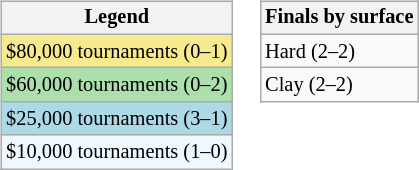<table>
<tr valign=top>
<td><br><table class="wikitable" style="font-size:85%">
<tr>
<th>Legend</th>
</tr>
<tr style="background:#f7e98e;">
<td>$80,000 tournaments (0–1)</td>
</tr>
<tr style="background:#addfad;">
<td>$60,000 tournaments (0–2)</td>
</tr>
<tr style="background:lightblue;">
<td>$25,000 tournaments (3–1)</td>
</tr>
<tr style="background:#f0f8ff;">
<td>$10,000 tournaments (1–0)</td>
</tr>
</table>
</td>
<td><br><table class="wikitable" style="font-size:85%">
<tr>
<th>Finals by surface</th>
</tr>
<tr>
<td>Hard (2–2)</td>
</tr>
<tr>
<td>Clay (2–2)</td>
</tr>
</table>
</td>
</tr>
</table>
